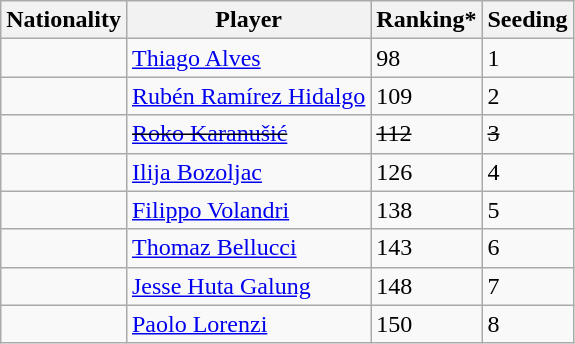<table class="wikitable" border="1">
<tr>
<th>Nationality</th>
<th>Player</th>
<th>Ranking*</th>
<th>Seeding</th>
</tr>
<tr>
<td></td>
<td><a href='#'>Thiago Alves</a></td>
<td>98</td>
<td>1</td>
</tr>
<tr>
<td></td>
<td><a href='#'>Rubén Ramírez Hidalgo</a></td>
<td>109</td>
<td>2</td>
</tr>
<tr>
<td></td>
<td><s><a href='#'>Roko Karanušić</a></s></td>
<td><s>112</s></td>
<td><s>3</s></td>
</tr>
<tr>
<td></td>
<td><a href='#'>Ilija Bozoljac</a></td>
<td>126</td>
<td>4</td>
</tr>
<tr>
<td></td>
<td><a href='#'>Filippo Volandri</a></td>
<td>138</td>
<td>5</td>
</tr>
<tr>
<td></td>
<td><a href='#'>Thomaz Bellucci</a></td>
<td>143</td>
<td>6</td>
</tr>
<tr>
<td></td>
<td><a href='#'>Jesse Huta Galung</a></td>
<td>148</td>
<td>7</td>
</tr>
<tr>
<td></td>
<td><a href='#'>Paolo Lorenzi</a></td>
<td>150</td>
<td>8</td>
</tr>
</table>
